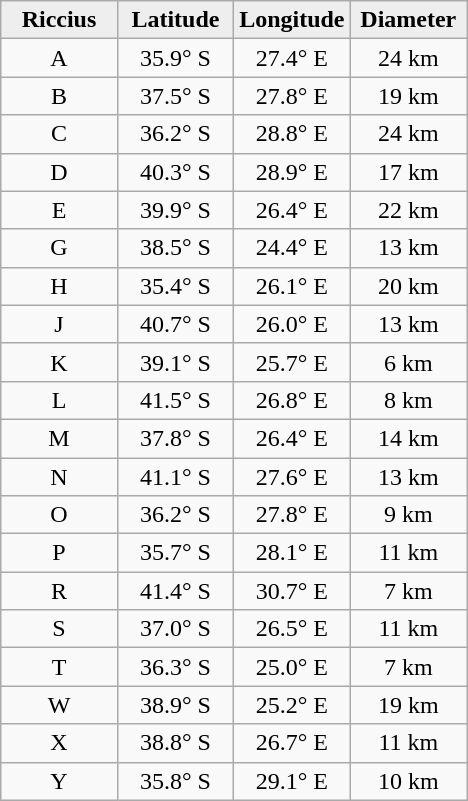<table class="wikitable">
<tr>
<th width="25%" style="background:#eeeeee;">Riccius</th>
<th width="25%" style="background:#eeeeee;">Latitude</th>
<th width="25%" style="background:#eeeeee;">Longitude</th>
<th width="25%" style="background:#eeeeee;">Diameter</th>
</tr>
<tr>
<td align="center">A</td>
<td align="center">35.9° S</td>
<td align="center">27.4° E</td>
<td align="center">24 km</td>
</tr>
<tr>
<td align="center">B</td>
<td align="center">37.5° S</td>
<td align="center">27.8° E</td>
<td align="center">19 km</td>
</tr>
<tr>
<td align="center">C</td>
<td align="center">36.2° S</td>
<td align="center">28.8° E</td>
<td align="center">24 km</td>
</tr>
<tr>
<td align="center">D</td>
<td align="center">40.3° S</td>
<td align="center">28.9° E</td>
<td align="center">17 km</td>
</tr>
<tr>
<td align="center">E</td>
<td align="center">39.9° S</td>
<td align="center">26.4° E</td>
<td align="center">22 km</td>
</tr>
<tr>
<td align="center">G</td>
<td align="center">38.5° S</td>
<td align="center">24.4° E</td>
<td align="center">13 km</td>
</tr>
<tr>
<td align="center">H</td>
<td align="center">35.4° S</td>
<td align="center">26.1° E</td>
<td align="center">20 km</td>
</tr>
<tr>
<td align="center">J</td>
<td align="center">40.7° S</td>
<td align="center">26.0° E</td>
<td align="center">13 km</td>
</tr>
<tr>
<td align="center">K</td>
<td align="center">39.1° S</td>
<td align="center">25.7° E</td>
<td align="center">6 km</td>
</tr>
<tr>
<td align="center">L</td>
<td align="center">41.5° S</td>
<td align="center">26.8° E</td>
<td align="center">8 km</td>
</tr>
<tr>
<td align="center">M</td>
<td align="center">37.8° S</td>
<td align="center">26.4° E</td>
<td align="center">14 km</td>
</tr>
<tr>
<td align="center">N</td>
<td align="center">41.1° S</td>
<td align="center">27.6° E</td>
<td align="center">13 km</td>
</tr>
<tr>
<td align="center">O</td>
<td align="center">36.2° S</td>
<td align="center">27.8° E</td>
<td align="center">9 km</td>
</tr>
<tr>
<td align="center">P</td>
<td align="center">35.7° S</td>
<td align="center">28.1° E</td>
<td align="center">11 km</td>
</tr>
<tr>
<td align="center">R</td>
<td align="center">41.4° S</td>
<td align="center">30.7° E</td>
<td align="center">7 km</td>
</tr>
<tr>
<td align="center">S</td>
<td align="center">37.0° S</td>
<td align="center">26.5° E</td>
<td align="center">11 km</td>
</tr>
<tr>
<td align="center">T</td>
<td align="center">36.3° S</td>
<td align="center">25.0° E</td>
<td align="center">7 km</td>
</tr>
<tr>
<td align="center">W</td>
<td align="center">38.9° S</td>
<td align="center">25.2° E</td>
<td align="center">19 km</td>
</tr>
<tr>
<td align="center">X</td>
<td align="center">38.8° S</td>
<td align="center">26.7° E</td>
<td align="center">11 km</td>
</tr>
<tr>
<td align="center">Y</td>
<td align="center">35.8° S</td>
<td align="center">29.1° E</td>
<td align="center">10 km</td>
</tr>
</table>
